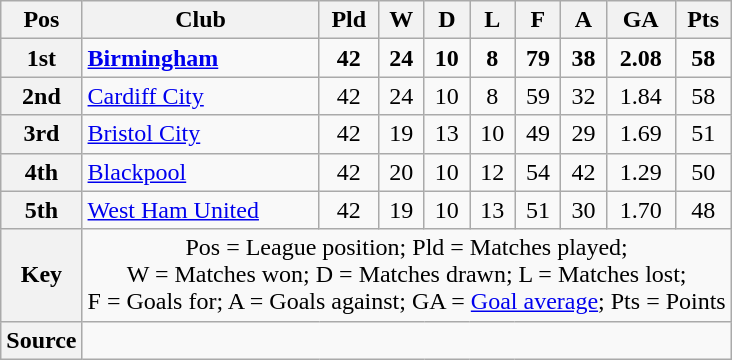<table class="wikitable" style="text-align:center">
<tr>
<th scope="col">Pos</th>
<th scope="col">Club</th>
<th scope="col">Pld</th>
<th scope="col">W</th>
<th scope="col">D</th>
<th scope="col">L</th>
<th scope="col">F</th>
<th scope="col">A</th>
<th scope="col">GA</th>
<th scope="col">Pts</th>
</tr>
<tr style="font-Weight:bold">
<th scope="row">1st</th>
<td align="left"><a href='#'>Birmingham</a></td>
<td>42</td>
<td>24</td>
<td>10</td>
<td>8</td>
<td>79</td>
<td>38</td>
<td>2.08</td>
<td>58</td>
</tr>
<tr>
<th scope="row">2nd</th>
<td align="left"><a href='#'>Cardiff City</a></td>
<td>42</td>
<td>24</td>
<td>10</td>
<td>8</td>
<td>59</td>
<td>32</td>
<td>1.84</td>
<td>58</td>
</tr>
<tr>
<th scope="row">3rd</th>
<td align="left"><a href='#'>Bristol City</a></td>
<td>42</td>
<td>19</td>
<td>13</td>
<td>10</td>
<td>49</td>
<td>29</td>
<td>1.69</td>
<td>51</td>
</tr>
<tr>
<th scope="row">4th</th>
<td align="left"><a href='#'>Blackpool</a></td>
<td>42</td>
<td>20</td>
<td>10</td>
<td>12</td>
<td>54</td>
<td>42</td>
<td>1.29</td>
<td>50</td>
</tr>
<tr>
<th scope="row">5th</th>
<td align="left"><a href='#'>West Ham United</a></td>
<td>42</td>
<td>19</td>
<td>10</td>
<td>13</td>
<td>51</td>
<td>30</td>
<td>1.70</td>
<td>48</td>
</tr>
<tr>
<th scope="row">Key</th>
<td colspan="9">Pos = League position; Pld = Matches played;<br>W = Matches won; D = Matches drawn; L = Matches lost;<br>F = Goals for; A = Goals against; GA = <a href='#'>Goal average</a>; Pts = Points</td>
</tr>
<tr>
<th scope="row">Source</th>
<td colspan="9"></td>
</tr>
</table>
